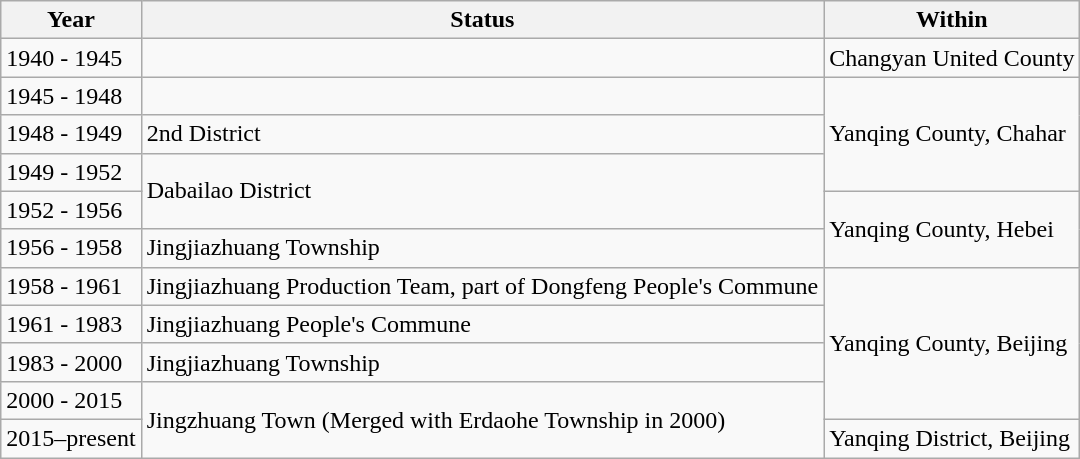<table class="wikitable">
<tr>
<th>Year</th>
<th>Status</th>
<th>Within</th>
</tr>
<tr>
<td>1940 - 1945</td>
<td></td>
<td>Changyan United County</td>
</tr>
<tr>
<td>1945 - 1948</td>
<td></td>
<td rowspan="3">Yanqing County, Chahar</td>
</tr>
<tr>
<td>1948 - 1949</td>
<td>2nd District</td>
</tr>
<tr>
<td>1949 - 1952</td>
<td rowspan="2">Dabailao District</td>
</tr>
<tr>
<td>1952 - 1956</td>
<td rowspan="2">Yanqing County, Hebei</td>
</tr>
<tr>
<td>1956 - 1958</td>
<td>Jingjiazhuang Township</td>
</tr>
<tr>
<td>1958 - 1961</td>
<td>Jingjiazhuang Production Team, part of Dongfeng People's Commune</td>
<td rowspan="4">Yanqing County, Beijing</td>
</tr>
<tr>
<td>1961 - 1983</td>
<td>Jingjiazhuang People's Commune</td>
</tr>
<tr>
<td>1983 - 2000</td>
<td>Jingjiazhuang Township</td>
</tr>
<tr>
<td>2000 - 2015</td>
<td rowspan="2">Jingzhuang Town (Merged with Erdaohe Township in 2000)</td>
</tr>
<tr>
<td>2015–present</td>
<td>Yanqing District, Beijing</td>
</tr>
</table>
